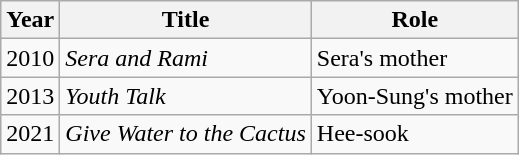<table class="wikitable">
<tr>
<th>Year</th>
<th>Title</th>
<th>Role</th>
</tr>
<tr>
<td>2010</td>
<td><em>Sera and Rami </em></td>
<td>Sera's mother</td>
</tr>
<tr>
<td>2013</td>
<td><em>Youth Talk</em></td>
<td>Yoon-Sung's mother</td>
</tr>
<tr>
<td>2021</td>
<td><em>Give Water to the Cactus</em></td>
<td>Hee-sook</td>
</tr>
</table>
